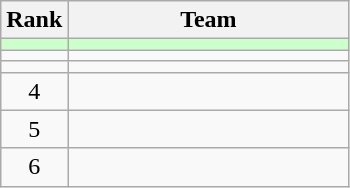<table class=wikitable style="text-align:center;">
<tr>
<th>Rank</th>
<th width=180>Team</th>
</tr>
<tr bgcolor=ccffcc>
<td></td>
<td align=left></td>
</tr>
<tr>
<td></td>
<td align=left></td>
</tr>
<tr>
<td></td>
<td align=left></td>
</tr>
<tr>
<td>4</td>
<td align=left></td>
</tr>
<tr>
<td>5</td>
<td align=left></td>
</tr>
<tr>
<td>6</td>
<td align=left></td>
</tr>
</table>
